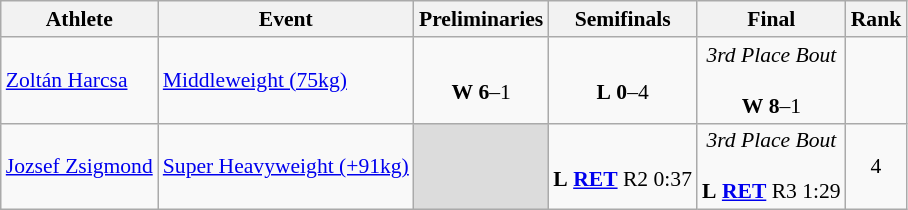<table class="wikitable" border="1" style="font-size:90%">
<tr>
<th>Athlete</th>
<th>Event</th>
<th>Preliminaries</th>
<th>Semifinals</th>
<th>Final</th>
<th>Rank</th>
</tr>
<tr>
<td><a href='#'>Zoltán Harcsa</a></td>
<td><a href='#'>Middleweight (75kg)</a></td>
<td align=center> <br> <strong>W</strong> <strong>6</strong>–1</td>
<td align=center> <br> <strong>L</strong> <strong>0</strong>–4</td>
<td align=center><em>3rd Place Bout</em><br> <br> <strong>W</strong> <strong>8</strong>–1</td>
<td align=center></td>
</tr>
<tr>
<td><a href='#'>Jozsef Zsigmond</a></td>
<td><a href='#'>Super Heavyweight (+91kg)</a></td>
<td align=center bgcolor=#DCDCDC></td>
<td align=center> <br> <strong>L</strong> <strong><a href='#'>RET</a></strong> R2 0:37</td>
<td align=center><em>3rd Place Bout</em><br> <br> <strong>L</strong> <strong><a href='#'>RET</a></strong> R3 1:29</td>
<td align=center>4</td>
</tr>
</table>
